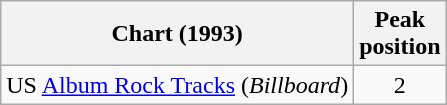<table class="wikitable sortable plainrowheaders">
<tr>
<th scope="col">Chart (1993)</th>
<th scope="col">Peak<br>position</th>
</tr>
<tr>
<td>US <a href='#'>Album Rock Tracks</a> (<em>Billboard</em>)</td>
<td align="center">2</td>
</tr>
</table>
